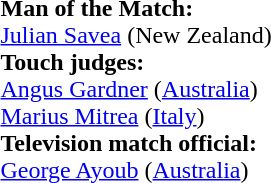<table style="width:50%">
<tr>
<td><br><strong>Man of the Match:</strong>
<br><a href='#'>Julian Savea</a> (New Zealand)<br><strong>Touch judges:</strong>
<br><a href='#'>Angus Gardner</a> (<a href='#'>Australia</a>)
<br><a href='#'>Marius Mitrea</a> (<a href='#'>Italy</a>)
<br><strong>Television match official:</strong>
<br><a href='#'>George Ayoub</a> (<a href='#'>Australia</a>)</td>
</tr>
</table>
